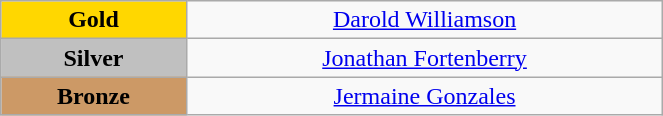<table class="wikitable" style="text-align:center; " width="35%">
<tr>
<td bgcolor="gold"><strong>Gold</strong></td>
<td><a href='#'>Darold Williamson</a><br>  <small><em></em></small></td>
</tr>
<tr>
<td bgcolor="silver"><strong>Silver</strong></td>
<td><a href='#'>Jonathan Fortenberry</a><br>  <small><em></em></small></td>
</tr>
<tr>
<td bgcolor="CC9966"><strong>Bronze</strong></td>
<td><a href='#'>Jermaine Gonzales</a><br>  <small><em></em></small></td>
</tr>
</table>
